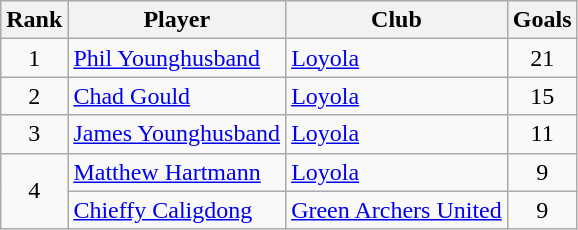<table class="wikitable" style="text-align:center">
<tr>
<th>Rank</th>
<th>Player</th>
<th>Club</th>
<th>Goals</th>
</tr>
<tr>
<td rowspan="1">1</td>
<td align=left> <a href='#'>Phil Younghusband</a></td>
<td align=left><a href='#'>Loyola</a></td>
<td>21</td>
</tr>
<tr>
<td rowspan="1">2</td>
<td align=left> <a href='#'>Chad Gould</a></td>
<td align=left><a href='#'>Loyola</a></td>
<td>15</td>
</tr>
<tr>
<td rowspan="1">3</td>
<td align=left> <a href='#'>James Younghusband</a></td>
<td align=left><a href='#'>Loyola</a></td>
<td>11</td>
</tr>
<tr>
<td rowspan="2">4</td>
<td align=left> <a href='#'>Matthew Hartmann</a></td>
<td align=left><a href='#'>Loyola</a></td>
<td>9</td>
</tr>
<tr>
<td align=left> <a href='#'>Chieffy Caligdong</a></td>
<td align=left><a href='#'>Green Archers United</a></td>
<td>9</td>
</tr>
</table>
